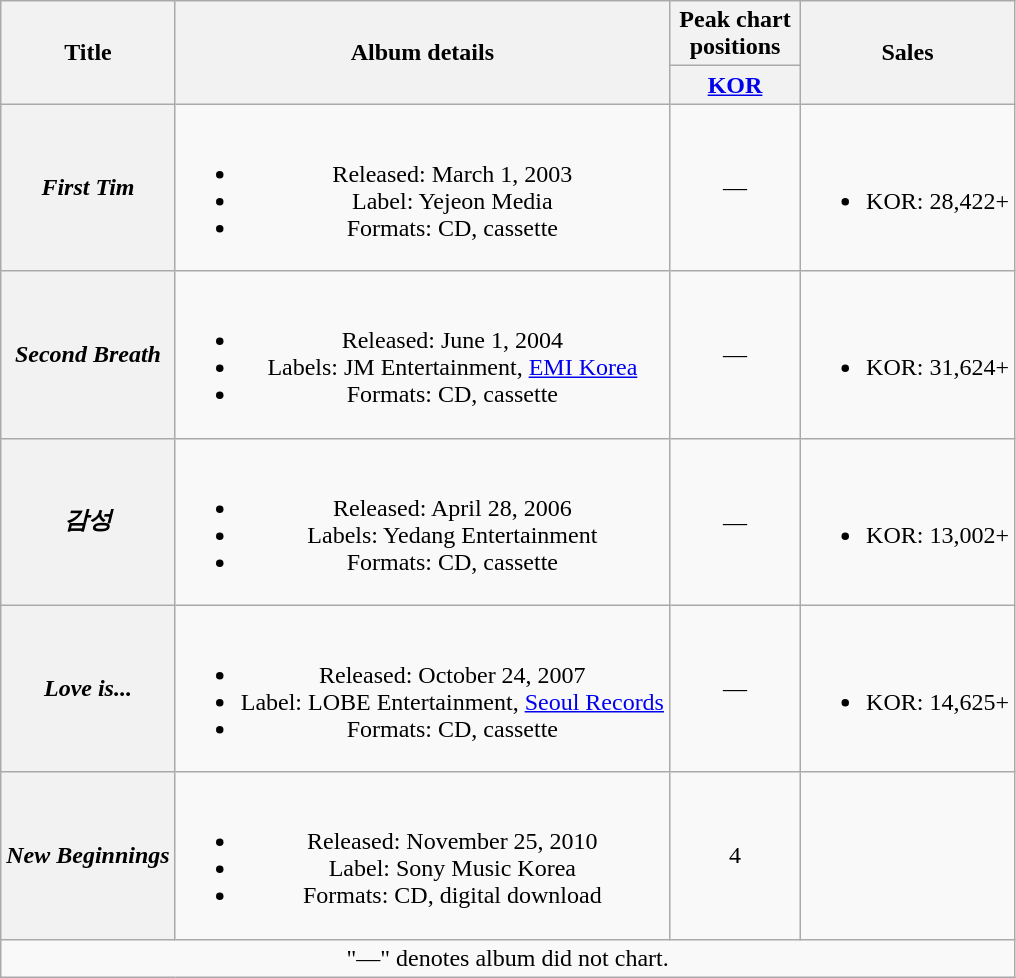<table class="wikitable plainrowheaders" style="text-align:center;">
<tr>
<th scope="col" rowspan="2">Title</th>
<th scope="col" rowspan="2">Album details</th>
<th scope="col" colspan="1" style="width:5em;">Peak chart positions</th>
<th scope="col" rowspan="2">Sales</th>
</tr>
<tr>
<th><a href='#'>KOR</a><br></th>
</tr>
<tr>
<th scope="row"><em>First Tim</em></th>
<td><br><ul><li>Released: March 1, 2003</li><li>Label: Yejeon Media</li><li>Formats: CD, cassette</li></ul></td>
<td>—</td>
<td><br><ul><li>KOR: 28,422+</li></ul></td>
</tr>
<tr>
<th scope="row"><em>Second Breath</em></th>
<td><br><ul><li>Released: June 1, 2004</li><li>Labels: JM Entertainment, <a href='#'>EMI Korea</a></li><li>Formats: CD, cassette</li></ul></td>
<td>—</td>
<td><br><ul><li>KOR: 31,624+</li></ul></td>
</tr>
<tr>
<th scope="row"><em>감성</em></th>
<td><br><ul><li>Released: April 28, 2006</li><li>Labels: Yedang Entertainment</li><li>Formats: CD, cassette</li></ul></td>
<td>—</td>
<td><br><ul><li>KOR: 13,002+</li></ul></td>
</tr>
<tr>
<th scope="row"><em>Love is...</em></th>
<td><br><ul><li>Released: October 24, 2007</li><li>Label: LOBE Entertainment, <a href='#'>Seoul Records</a></li><li>Formats: CD, cassette</li></ul></td>
<td>—</td>
<td><br><ul><li>KOR: 14,625+</li></ul></td>
</tr>
<tr>
<th scope="row"><em>New Beginnings</em></th>
<td><br><ul><li>Released: November 25, 2010</li><li>Label: Sony Music Korea</li><li>Formats: CD, digital download</li></ul></td>
<td>4</td>
<td></td>
</tr>
<tr>
<td colspan="4">"—" denotes album did not chart.</td>
</tr>
</table>
